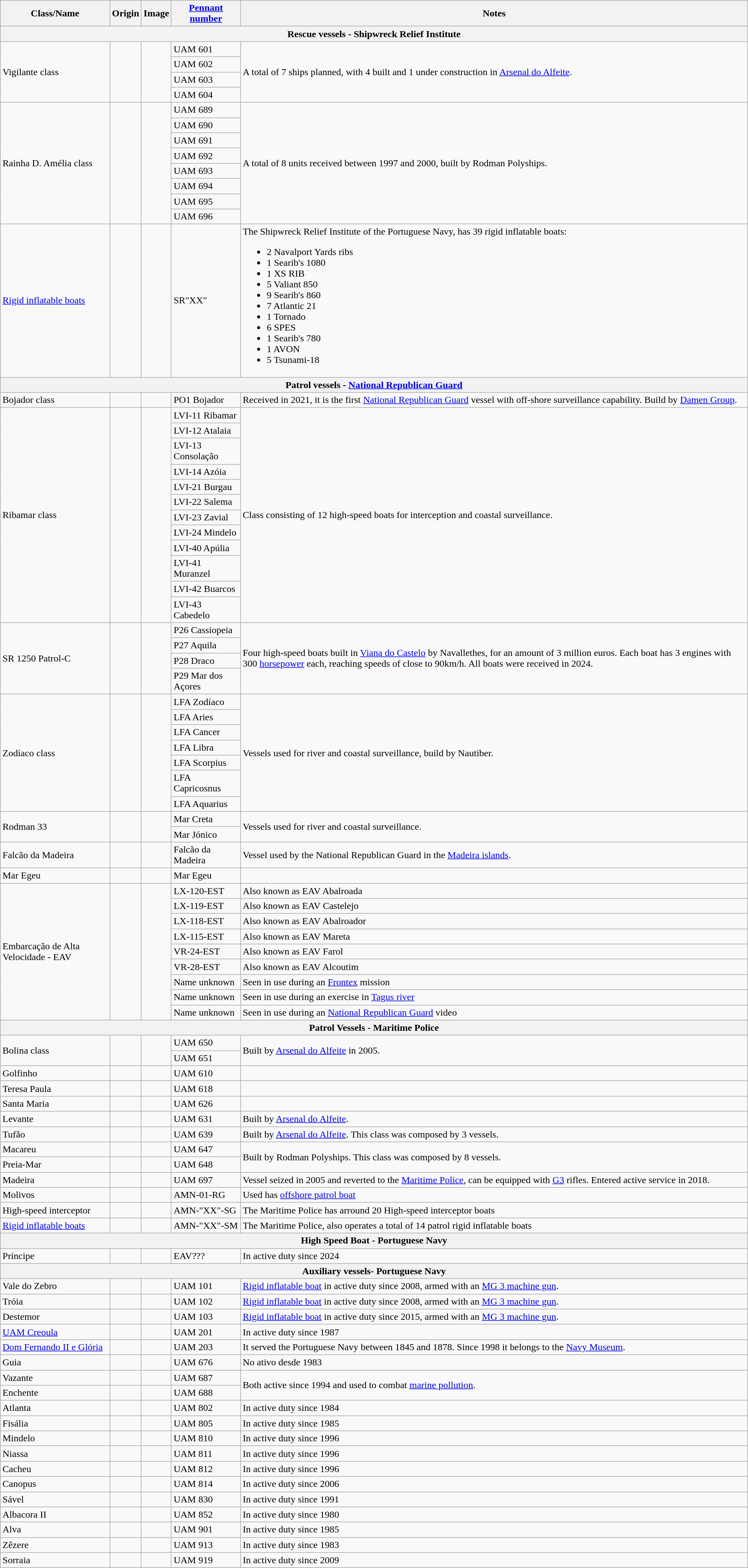<table class="wikitable">
<tr>
<th>Class/Name</th>
<th>Origin</th>
<th>Image</th>
<th><a href='#'>Pennant number</a></th>
<th>Notes</th>
</tr>
<tr>
<th colspan="5">Rescue vessels - Shipwreck Relief Institute</th>
</tr>
<tr>
<td rowspan="4">Vigilante class</td>
<td rowspan="4"></td>
<td rowspan="4"></td>
<td>UAM 601</td>
<td rowspan="4">A total of 7 ships planned, with 4 built and 1 under construction in <a href='#'>Arsenal do Alfeite</a>.</td>
</tr>
<tr>
<td>UAM 602</td>
</tr>
<tr>
<td>UAM 603</td>
</tr>
<tr>
<td>UAM 604</td>
</tr>
<tr>
<td rowspan="8">Rainha D. Amélia class</td>
<td rowspan="8"></td>
<td rowspan="8"></td>
<td>UAM 689</td>
<td rowspan="8">A total of 8 units received between 1997 and 2000, built by Rodman Polyships.</td>
</tr>
<tr>
<td>UAM 690</td>
</tr>
<tr>
<td>UAM 691</td>
</tr>
<tr>
<td>UAM 692</td>
</tr>
<tr>
<td>UAM 693</td>
</tr>
<tr>
<td>UAM 694</td>
</tr>
<tr>
<td>UAM 695</td>
</tr>
<tr>
<td>UAM 696</td>
</tr>
<tr>
<td><a href='#'>Rigid inflatable boats</a></td>
<td></td>
<td></td>
<td>SR"XX"</td>
<td>The Shipwreck Relief Institute of the Portuguese Navy, has 39 rigid inflatable boats:<br><ul><li>2 Navalport Yards ribs</li><li>1 Searib's 1080</li><li>1 XS RIB</li><li>5 Valiant 850</li><li>9 Searib's 860</li><li>7 Atlantic 21</li><li>1 Tornado</li><li>6 SPES</li><li>1 Searib's 780</li><li>1 AVON</li><li>5 Tsunami-18</li></ul></td>
</tr>
<tr>
<th colspan="5">Patrol vessels - <a href='#'>National Republican Guard</a></th>
</tr>
<tr>
<td>Bojador class</td>
<td></td>
<td></td>
<td>PO1 Bojador</td>
<td>Received in 2021, it is the first <a href='#'>National Republican Guard</a> vessel with off-shore surveillance capability. Build by <a href='#'>Damen Group</a>.</td>
</tr>
<tr>
<td rowspan="12">Ribamar class</td>
<td rowspan="12"></td>
<td rowspan="12"></td>
<td>LVI-11 Ribamar</td>
<td rowspan="12">Class consisting of 12 high-speed boats for interception and coastal surveillance.</td>
</tr>
<tr>
<td>LVI-12 Atalaia</td>
</tr>
<tr>
<td>LVI-13 Consolação</td>
</tr>
<tr>
<td>LVI-14 Azóia</td>
</tr>
<tr>
<td>LVI-21 Burgau</td>
</tr>
<tr>
<td>LVI-22 Salema</td>
</tr>
<tr>
<td>LVI-23 Zavial</td>
</tr>
<tr>
<td>LVI-24 Mindelo</td>
</tr>
<tr>
<td>LVI-40 Apúlia</td>
</tr>
<tr>
<td>LVI-41 Muranzel</td>
</tr>
<tr>
<td>LVI-42 Buarcos</td>
</tr>
<tr>
<td>LVI-43 Cabedelo</td>
</tr>
<tr>
<td rowspan="4">SR 1250 Patrol-C</td>
<td rowspan="4"></td>
<td rowspan="4"></td>
<td>P26 Cassiopeia</td>
<td rowspan="4">Four high-speed boats built in <a href='#'>Viana do Castelo</a> by Navallethes, for an amount of 3 million euros. Each boat has 3 engines with 300 <a href='#'>horsepower</a> each, reaching speeds of close to 90km/h. All boats were received in 2024.</td>
</tr>
<tr>
<td>P27 Aquila</td>
</tr>
<tr>
<td>P28 Draco</td>
</tr>
<tr>
<td>P29 Mar dos Açores</td>
</tr>
<tr>
<td rowspan="7">Zodíaco class</td>
<td rowspan="7"></td>
<td rowspan="7"></td>
<td>LFA Zodíaco</td>
<td rowspan="7">Vessels used for river and coastal surveillance, build by Nautiber.</td>
</tr>
<tr>
<td>LFA Aries</td>
</tr>
<tr>
<td>LFA Cancer</td>
</tr>
<tr>
<td>LFA Libra</td>
</tr>
<tr>
<td>LFA Scorpius</td>
</tr>
<tr>
<td>LFA Capricosnus</td>
</tr>
<tr>
<td>LFA Aquarius</td>
</tr>
<tr>
<td rowspan="2">Rodman 33</td>
<td rowspan="2"></td>
<td rowspan="2"></td>
<td>Mar Creta</td>
<td rowspan="2">Vessels used for river and coastal surveillance.</td>
</tr>
<tr>
<td>Mar Jónico</td>
</tr>
<tr>
<td>Falcão da Madeira</td>
<td></td>
<td></td>
<td>Falcão da Madeira</td>
<td>Vessel used by the National Republican Guard in the <a href='#'>Madeira islands</a>.</td>
</tr>
<tr>
<td>Mar Egeu</td>
<td></td>
<td></td>
<td>Mar Egeu</td>
<td></td>
</tr>
<tr>
<td rowspan="9">Embarcação de Alta Velocidade - EAV</td>
<td rowspan="9"></td>
<td rowspan="9"></td>
<td>LX-120-EST</td>
<td>Also known as EAV Abalroada</td>
</tr>
<tr>
<td>LX-119-EST</td>
<td>Also known as EAV Castelejo</td>
</tr>
<tr>
<td>LX-118-EST</td>
<td>Also known as EAV Abalroador</td>
</tr>
<tr>
<td>LX-115-EST</td>
<td>Also known as EAV Mareta</td>
</tr>
<tr>
<td>VR-24-EST</td>
<td>Also known as EAV Farol</td>
</tr>
<tr>
<td>VR-28-EST</td>
<td>Also known as EAV Alcoutim</td>
</tr>
<tr>
<td>Name unknown</td>
<td>Seen in use during an <a href='#'>Frontex</a> mission</td>
</tr>
<tr>
<td>Name unknown</td>
<td>Seen in use during an exercise in <a href='#'>Tagus river</a></td>
</tr>
<tr>
<td>Name unknown</td>
<td>Seen in use during an <a href='#'>National Republican Guard</a> video</td>
</tr>
<tr>
<th colspan="5">Patrol Vessels - Maritime Police</th>
</tr>
<tr>
<td rowspan="2">Bolina class</td>
<td rowspan="2"></td>
<td rowspan="2"></td>
<td>UAM 650</td>
<td rowspan="2">Built by <a href='#'>Arsenal do Alfeite</a> in 2005.</td>
</tr>
<tr>
<td>UAM 651</td>
</tr>
<tr>
<td>Golfinho</td>
<td></td>
<td></td>
<td>UAM 610</td>
<td></td>
</tr>
<tr>
<td>Teresa Paula</td>
<td></td>
<td></td>
<td>UAM 618</td>
<td></td>
</tr>
<tr>
<td>Santa Maria</td>
<td></td>
<td></td>
<td>UAM 626</td>
<td></td>
</tr>
<tr>
<td>Levante</td>
<td></td>
<td></td>
<td>UAM 631</td>
<td>Built by <a href='#'>Arsenal do Alfeite</a>.</td>
</tr>
<tr>
<td>Tufão</td>
<td></td>
<td></td>
<td>UAM 639</td>
<td>Built by <a href='#'>Arsenal do Alfeite</a>. This class was composed by 3 vessels.</td>
</tr>
<tr>
<td>Macareu</td>
<td></td>
<td></td>
<td>UAM 647</td>
<td rowspan="2">Built by Rodman Polyships. This class was composed by 8 vessels.</td>
</tr>
<tr>
<td>Preia-Mar</td>
<td></td>
<td></td>
<td>UAM 648</td>
</tr>
<tr>
<td>Madeira</td>
<td></td>
<td></td>
<td>UAM 697</td>
<td>Vessel seized in 2005 and reverted to the <a href='#'>Maritime Police</a>, can be equipped with <a href='#'>G3</a> rifles. Entered active service in 2018.</td>
</tr>
<tr>
<td>Molivos</td>
<td></td>
<td></td>
<td>AMN-01-RG</td>
<td>Used has <a href='#'>offshore patrol boat</a></td>
</tr>
<tr>
<td>High-speed interceptor</td>
<td></td>
<td></td>
<td>AMN-"XX"-SG</td>
<td>The Maritime Police has arround 20 High-speed interceptor boats</td>
</tr>
<tr>
<td><a href='#'>Rigid inflatable boats</a></td>
<td></td>
<td></td>
<td>AMN-"XX"-SM</td>
<td>The Maritime Police, also operates a total of 14 patrol rigid inflatable boats</td>
</tr>
<tr>
<th colspan="5">High Speed Boat - Portuguese Navy</th>
</tr>
<tr>
<td>Príncipe</td>
<td></td>
<td></td>
<td>EAV???</td>
<td>In active duty since 2024</td>
</tr>
<tr>
<th colspan="5">Auxiliary vessels- Portuguese Navy</th>
</tr>
<tr>
<td>Vale do Zebro</td>
<td></td>
<td></td>
<td>UAM 101</td>
<td><a href='#'>Rigid inflatable boat</a> in active duty since 2008, armed with an <a href='#'>MG 3 machine gun</a>.</td>
</tr>
<tr>
<td>Tróia</td>
<td></td>
<td></td>
<td>UAM 102</td>
<td><a href='#'>Rigid inflatable boat</a> in active duty since 2008, armed with an <a href='#'>MG 3 machine gun</a>.</td>
</tr>
<tr>
<td>Destemor</td>
<td></td>
<td></td>
<td>UAM 103</td>
<td><a href='#'>Rigid inflatable boat</a> in active duty since 2015, armed with an <a href='#'>MG 3 machine gun</a>.</td>
</tr>
<tr>
<td><a href='#'>UAM Creoula</a></td>
<td></td>
<td></td>
<td>UAM 201</td>
<td>In active duty since 1987</td>
</tr>
<tr>
<td><a href='#'>Dom Fernando II e Glória</a></td>
<td></td>
<td></td>
<td>UAM 203</td>
<td>It served the Portuguese Navy between 1845 and 1878. Since 1998 it belongs to the <a href='#'>Navy Museum</a>.</td>
</tr>
<tr>
<td>Guia</td>
<td></td>
<td></td>
<td>UAM 676</td>
<td>No ativo desde 1983</td>
</tr>
<tr>
<td>Vazante</td>
<td></td>
<td></td>
<td>UAM 687</td>
<td rowspan="2">Both active since 1994 and used to combat <a href='#'>marine pollution</a>.</td>
</tr>
<tr>
<td>Enchente</td>
<td></td>
<td></td>
<td>UAM 688</td>
</tr>
<tr>
<td>Atlanta</td>
<td></td>
<td></td>
<td>UAM 802</td>
<td>In active duty since 1984</td>
</tr>
<tr>
<td>Fisália</td>
<td></td>
<td></td>
<td>UAM 805</td>
<td>In active duty since 1985</td>
</tr>
<tr>
<td>Mindelo</td>
<td></td>
<td></td>
<td>UAM 810</td>
<td>In active duty since 1996</td>
</tr>
<tr>
<td>Niassa</td>
<td></td>
<td></td>
<td>UAM 811</td>
<td>In active duty since 1996</td>
</tr>
<tr>
<td>Cacheu</td>
<td></td>
<td></td>
<td>UAM 812</td>
<td>In active duty since 1996</td>
</tr>
<tr>
<td>Canopus</td>
<td></td>
<td></td>
<td>UAM 814</td>
<td>In active duty since 2006</td>
</tr>
<tr>
<td>Sável</td>
<td></td>
<td></td>
<td>UAM 830</td>
<td>In active duty since 1991</td>
</tr>
<tr>
<td>Albacora II</td>
<td></td>
<td></td>
<td>UAM 852</td>
<td>In active duty since 1980 </td>
</tr>
<tr>
<td>Alva</td>
<td></td>
<td></td>
<td>UAM 901</td>
<td>In active duty since 1985 </td>
</tr>
<tr>
<td>Zêzere</td>
<td></td>
<td></td>
<td>UAM 913</td>
<td>In active duty since 1983</td>
</tr>
<tr>
<td>Sorraia</td>
<td></td>
<td></td>
<td>UAM 919</td>
<td>In active duty since 2009 </td>
</tr>
</table>
